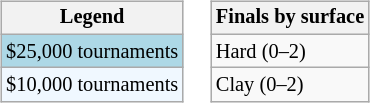<table>
<tr valign=top>
<td><br><table class=wikitable style="font-size:85%">
<tr>
<th>Legend</th>
</tr>
<tr style="background:lightblue;">
<td>$25,000 tournaments</td>
</tr>
<tr style="background:#f0f8ff;">
<td>$10,000 tournaments</td>
</tr>
</table>
</td>
<td><br><table class=wikitable style="font-size:85%">
<tr>
<th>Finals by surface</th>
</tr>
<tr>
<td>Hard (0–2)</td>
</tr>
<tr>
<td>Clay (0–2)</td>
</tr>
</table>
</td>
</tr>
</table>
